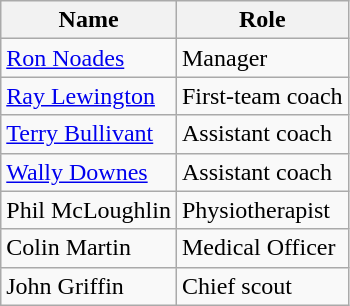<table class="wikitable">
<tr>
<th>Name</th>
<th>Role</th>
</tr>
<tr>
<td> <a href='#'>Ron Noades</a></td>
<td>Manager</td>
</tr>
<tr>
<td> <a href='#'>Ray Lewington</a></td>
<td>First-team coach</td>
</tr>
<tr>
<td> <a href='#'>Terry Bullivant</a></td>
<td>Assistant coach</td>
</tr>
<tr>
<td> <a href='#'>Wally Downes</a></td>
<td>Assistant coach</td>
</tr>
<tr>
<td> Phil McLoughlin</td>
<td>Physiotherapist</td>
</tr>
<tr>
<td> Colin Martin</td>
<td>Medical Officer</td>
</tr>
<tr>
<td> John Griffin</td>
<td>Chief scout</td>
</tr>
</table>
